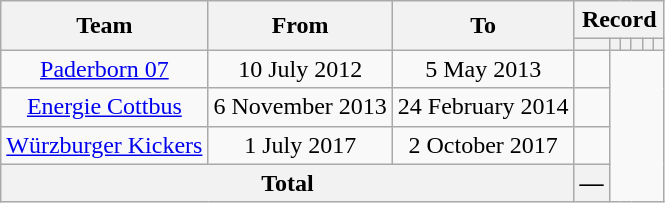<table class="wikitable" style="text-align: center">
<tr>
<th rowspan="2">Team</th>
<th rowspan="2">From</th>
<th rowspan="2">To</th>
<th colspan="6">Record</th>
</tr>
<tr>
<th></th>
<th></th>
<th></th>
<th></th>
<th></th>
<th></th>
</tr>
<tr>
<td><a href='#'>Paderborn 07</a></td>
<td>10 July 2012</td>
<td>5 May 2013<br></td>
<td><br></td>
</tr>
<tr>
<td><a href='#'>Energie Cottbus</a></td>
<td>6 November 2013</td>
<td>24 February 2014<br></td>
<td><br></td>
</tr>
<tr>
<td><a href='#'>Würzburger Kickers</a></td>
<td>1 July 2017</td>
<td>2 October 2017<br></td>
<td><br></td>
</tr>
<tr>
<th colspan="3">Total<br></th>
<th>—</th>
</tr>
</table>
